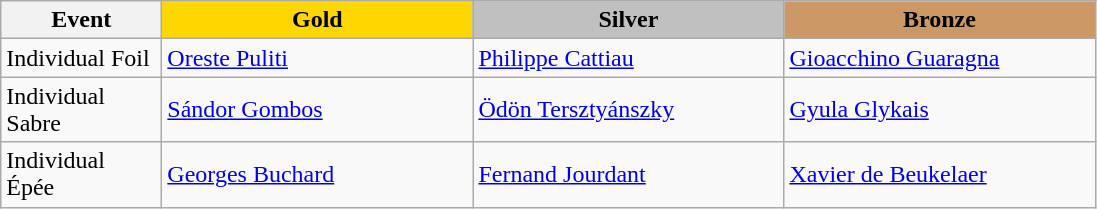<table class="wikitable">
<tr>
<th width="100">Event</th>
<th style="background-color:gold;" width="200"> Gold</th>
<th style="background-color:silver;" width="200"> Silver</th>
<th style="background-color:#CC9966;" width="200"> Bronze</th>
</tr>
<tr>
<td>Individual Foil</td>
<td> <a href='#'>Oreste Puliti</a></td>
<td> <a href='#'>Philippe Cattiau</a></td>
<td> <a href='#'>Gioacchino Guaragna</a></td>
</tr>
<tr>
<td>Individual Sabre</td>
<td> <a href='#'>Sándor Gombos</a></td>
<td> <a href='#'>Ödön Tersztyánszky</a></td>
<td> <a href='#'>Gyula Glykais</a></td>
</tr>
<tr>
<td>Individual Épée</td>
<td> <a href='#'>Georges Buchard</a></td>
<td> <a href='#'>Fernand Jourdant</a></td>
<td> <a href='#'>Xavier de Beukelaer</a></td>
</tr>
</table>
